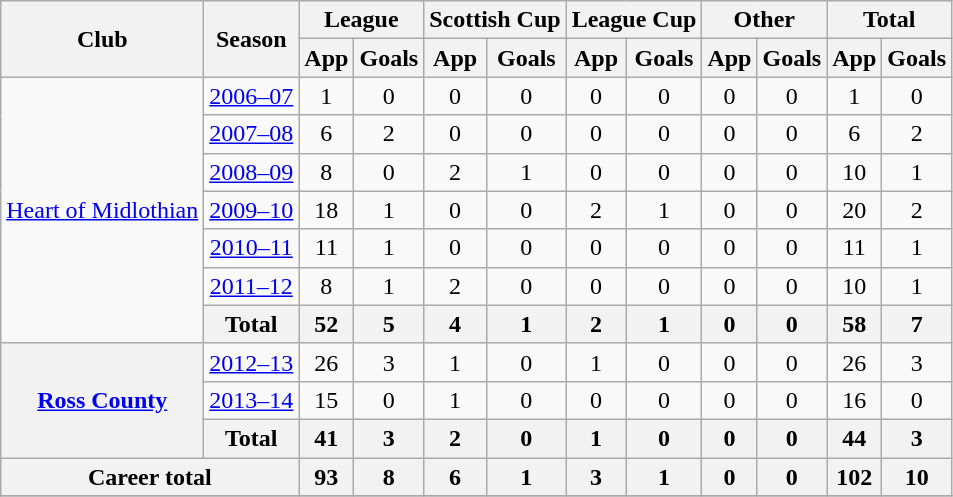<table class="wikitable">
<tr>
<th rowspan=2>Club</th>
<th rowspan=2>Season</th>
<th colspan=2>League</th>
<th colspan=2>Scottish Cup</th>
<th colspan=2>League Cup</th>
<th colspan=2>Other</th>
<th colspan=2>Total</th>
</tr>
<tr>
<th>App</th>
<th>Goals</th>
<th>App</th>
<th>Goals</th>
<th>App</th>
<th>Goals</th>
<th>App</th>
<th>Goals</th>
<th>App</th>
<th>Goals</th>
</tr>
<tr align=center>
<td rowspan=7><a href='#'>Heart of Midlothian</a></td>
<td><a href='#'>2006–07</a></td>
<td>1</td>
<td>0</td>
<td>0</td>
<td>0</td>
<td>0</td>
<td>0</td>
<td>0</td>
<td>0</td>
<td>1</td>
<td>0</td>
</tr>
<tr align=center>
<td><a href='#'>2007–08</a></td>
<td>6</td>
<td>2</td>
<td>0</td>
<td>0</td>
<td>0</td>
<td>0</td>
<td>0</td>
<td>0</td>
<td>6</td>
<td>2</td>
</tr>
<tr align=center>
<td><a href='#'>2008–09</a></td>
<td>8</td>
<td>0</td>
<td>2</td>
<td>1</td>
<td>0</td>
<td>0</td>
<td>0</td>
<td>0</td>
<td>10</td>
<td>1</td>
</tr>
<tr align=center>
<td><a href='#'>2009–10</a></td>
<td>18</td>
<td>1</td>
<td>0</td>
<td>0</td>
<td>2</td>
<td>1</td>
<td>0</td>
<td>0</td>
<td>20</td>
<td>2</td>
</tr>
<tr align=center>
<td><a href='#'>2010–11</a></td>
<td>11</td>
<td>1</td>
<td>0</td>
<td>0</td>
<td>0</td>
<td>0</td>
<td>0</td>
<td>0</td>
<td>11</td>
<td>1</td>
</tr>
<tr align=center>
<td><a href='#'>2011–12</a></td>
<td>8</td>
<td>1</td>
<td>2</td>
<td>0</td>
<td>0</td>
<td>0</td>
<td>0</td>
<td>0</td>
<td>10</td>
<td>1</td>
</tr>
<tr align=center>
<th colspan="1">Total</th>
<th>52</th>
<th>5</th>
<th>4</th>
<th>1</th>
<th>2</th>
<th>1</th>
<th>0</th>
<th>0</th>
<th>58</th>
<th>7</th>
</tr>
<tr align=center>
<th rowspan=3><a href='#'>Ross County</a></th>
<td><a href='#'>2012–13</a></td>
<td>26</td>
<td>3</td>
<td>1</td>
<td>0</td>
<td>1</td>
<td>0</td>
<td>0</td>
<td>0</td>
<td>26</td>
<td>3</td>
</tr>
<tr align=center>
<td><a href='#'>2013–14</a></td>
<td>15</td>
<td>0</td>
<td>1</td>
<td>0</td>
<td>0</td>
<td>0</td>
<td>0</td>
<td>0</td>
<td>16</td>
<td>0</td>
</tr>
<tr align=center>
<th colspan="1">Total</th>
<th>41</th>
<th>3</th>
<th>2</th>
<th>0</th>
<th>1</th>
<th>0</th>
<th>0</th>
<th>0</th>
<th>44</th>
<th>3</th>
</tr>
<tr align=center>
<th colspan="2">Career total</th>
<th>93</th>
<th>8</th>
<th>6</th>
<th>1</th>
<th>3</th>
<th>1</th>
<th>0</th>
<th>0</th>
<th>102</th>
<th>10</th>
</tr>
<tr>
</tr>
</table>
